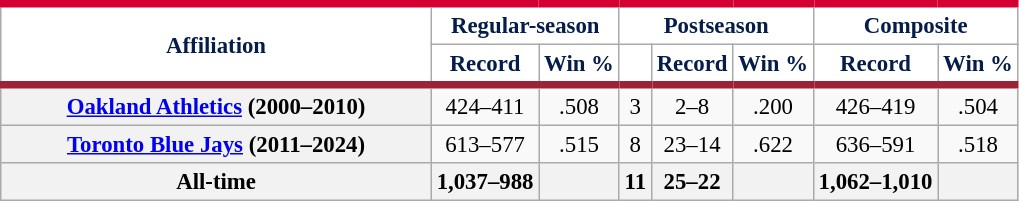<table class="wikitable sortable plainrowheaders" style="font-size: 95%; text-align:center;">
<tr>
<th rowspan="2" scope="col" style="background-color:#ffffff; border-top:#D50032 5px solid; border-bottom:#9D2235 5px solid; color:#071d49" width="280px">Affiliation</th>
<th colspan="2" scope="col" style="background-color:#ffffff; border-top:#D50032 5px solid; color:#071d49">Regular-season</th>
<th colspan="3" scope="col" style="background-color:#ffffff; border-top:#D50032 5px solid; color:#071d49">Postseason</th>
<th colspan="2" scope="col" style="background-color:#ffffff; border-top:#D50032 5px solid; color:#071d49">Composite</th>
</tr>
<tr>
<th scope="col" style="background-color:#ffffff; border-bottom:#9D2235 5px solid; color:#071d49">Record</th>
<th scope="col" style="background-color:#ffffff; border-bottom:#9D2235 5px solid; color:#071d49">Win %</th>
<th scope="col" style="background-color:#ffffff; border-bottom:#9D2235 5px solid; color:#071d49"></th>
<th scope="col" style="background-color:#ffffff; border-bottom:#9D2235 5px solid; color:#071d49">Record</th>
<th scope="col" style="background-color:#ffffff; border-bottom:#9D2235 5px solid; color:#071d49">Win %</th>
<th scope="col" style="background-color:#ffffff; border-bottom:#9D2235 5px solid; color:#071d49">Record</th>
<th scope="col" style="background-color:#ffffff; border-bottom:#9D2235 5px solid; color:#071d49">Win %</th>
</tr>
<tr>
<th scope="row"><a href='#'>Oakland Athletics</a> (2000–2010)</th>
<td>424–411</td>
<td>.508</td>
<td>3</td>
<td>2–8</td>
<td>.200</td>
<td>426–419</td>
<td>.504</td>
</tr>
<tr>
<th scope="row"><a href='#'>Toronto Blue Jays</a> (2011–2024)</th>
<td>613–577</td>
<td>.515</td>
<td>8</td>
<td>23–14</td>
<td>.622</td>
<td>636–591</td>
<td>.518</td>
</tr>
<tr>
<th scope="row"><strong>All-time</strong></th>
<th>1,037–988</th>
<th></th>
<th>11</th>
<th>25–22</th>
<th></th>
<th>1,062–1,010</th>
<th></th>
</tr>
</table>
